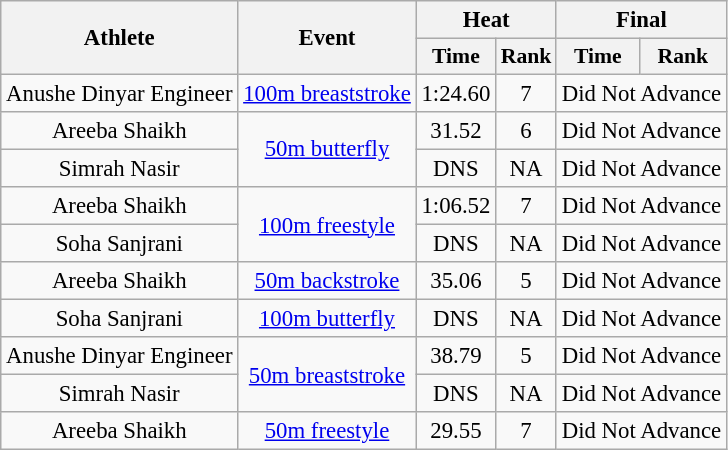<table class=wikitable style=font-size:95%>
<tr>
<th rowspan=2>Athlete</th>
<th rowspan=2>Event</th>
<th colspan=2>Heat</th>
<th colspan=2>Final</th>
</tr>
<tr style=font-size:95%>
<th>Time</th>
<th>Rank</th>
<th>Time</th>
<th>Rank</th>
</tr>
<tr style="text-align:center;">
<td>Anushe Dinyar Engineer</td>
<td><a href='#'>100m breaststroke</a></td>
<td>1:24.60</td>
<td>7</td>
<td style="text-align:center;" colspan=2>Did Not Advance</td>
</tr>
<tr style="text-align:center;">
<td>Areeba Shaikh</td>
<td style="text-align:center;" rowspan=2><a href='#'>50m butterfly</a></td>
<td>31.52</td>
<td>6</td>
<td style="text-align:center;" colspan=2>Did Not Advance</td>
</tr>
<tr style="text-align:center;">
<td>Simrah Nasir</td>
<td>DNS</td>
<td>NA</td>
<td style="text-align:center;" colspan=2>Did Not Advance</td>
</tr>
<tr style="text-align:center;">
<td>Areeba Shaikh</td>
<td style="text-align:center;" rowspan=2><a href='#'>100m freestyle</a></td>
<td>1:06.52</td>
<td>7</td>
<td style="text-align:center;" colspan=2>Did Not Advance</td>
</tr>
<tr style="text-align:center;">
<td>Soha Sanjrani</td>
<td>DNS</td>
<td>NA</td>
<td style="text-align:center;" colspan=2>Did Not Advance</td>
</tr>
<tr style="text-align:center;">
<td>Areeba Shaikh</td>
<td style="text-align:center;"><a href='#'>50m backstroke</a></td>
<td>35.06</td>
<td>5</td>
<td style="text-align:center;" colspan=2>Did Not Advance</td>
</tr>
<tr style="text-align:center;">
<td>Soha Sanjrani</td>
<td style="text-align:center;"><a href='#'>100m butterfly</a></td>
<td>DNS</td>
<td>NA</td>
<td style="text-align:center;" colspan=2>Did Not Advance</td>
</tr>
<tr style="text-align:center;">
<td>Anushe Dinyar Engineer</td>
<td style="text-align:center;" rowspan=2><a href='#'>50m breaststroke</a></td>
<td>38.79</td>
<td>5</td>
<td style="text-align:center;" colspan=2>Did Not Advance</td>
</tr>
<tr style="text-align:center;">
<td>Simrah Nasir</td>
<td>DNS</td>
<td>NA</td>
<td style="text-align:center;" colspan=2>Did Not Advance</td>
</tr>
<tr style="text-align:center;">
<td>Areeba Shaikh</td>
<td style="text-align:center;"><a href='#'>50m freestyle</a></td>
<td>29.55</td>
<td>7</td>
<td style="text-align:center;" colspan=2>Did Not Advance</td>
</tr>
</table>
